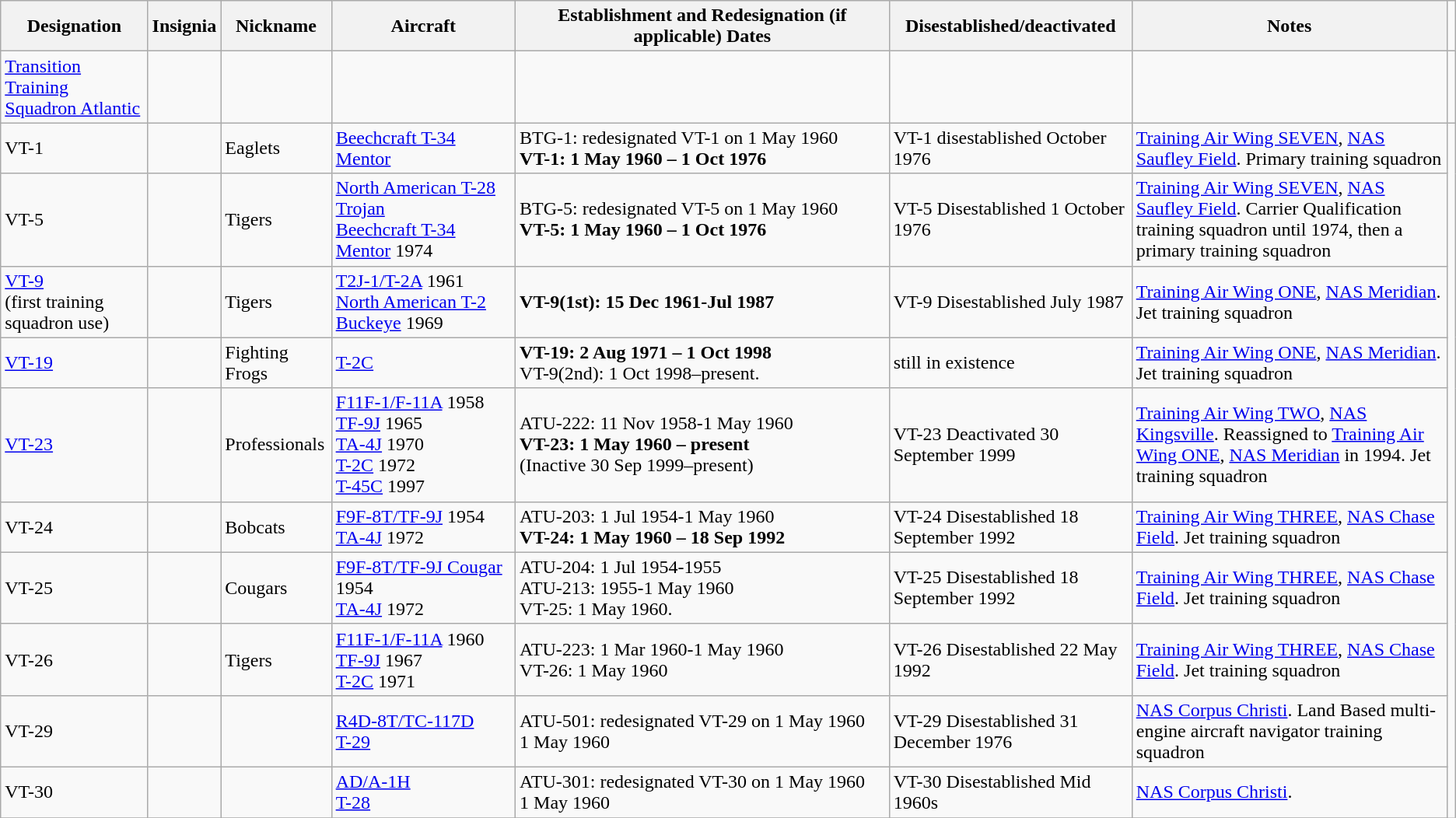<table class="wikitable sortable">
<tr>
<th>Designation</th>
<th>Insignia</th>
<th>Nickname</th>
<th>Aircraft</th>
<th>Establishment and Redesignation (if applicable) Dates</th>
<th>Disestablished/deactivated</th>
<th>Notes</th>
</tr>
<tr>
<td><a href='#'>Transition Training Squadron Atlantic</a></td>
<td></td>
<td></td>
<td></td>
<td></td>
<td></td>
<td></td>
<td></td>
</tr>
<tr>
<td>VT-1</td>
<td></td>
<td>Eaglets</td>
<td><a href='#'>Beechcraft T-34 Mentor</a></td>
<td>BTG-1: redesignated VT-1 on 1 May 1960<br><strong>VT-1: 1 May 1960 – 1 Oct 1976</strong></td>
<td>VT-1 disestablished October 1976</td>
<td><a href='#'>Training Air Wing SEVEN</a>, <a href='#'>NAS Saufley Field</a>. Primary training squadron</td>
</tr>
<tr>
<td>VT-5</td>
<td></td>
<td>Tigers</td>
<td><a href='#'>North American T-28 Trojan</a><br><a href='#'>Beechcraft T-34 Mentor</a> 1974</td>
<td>BTG-5: redesignated VT-5 on 1 May 1960<br><strong>VT-5: 1 May 1960 – 1 Oct 1976</strong></td>
<td>VT-5 Disestablished 1 October 1976</td>
<td><a href='#'>Training Air Wing SEVEN</a>, <a href='#'>NAS Saufley Field</a>. Carrier Qualification training squadron until 1974, then a primary training squadron</td>
</tr>
<tr>
<td><a href='#'>VT-9</a><br>(first training squadron use)</td>
<td></td>
<td>Tigers</td>
<td><a href='#'>T2J-1/T-2A</a> 1961<br><a href='#'>North American T-2 Buckeye</a> 1969</td>
<td><strong>VT-9(1st): 15 Dec 1961-Jul 1987</strong></td>
<td>VT-9 Disestablished July 1987</td>
<td><a href='#'>Training Air Wing ONE</a>, <a href='#'>NAS Meridian</a>. Jet training squadron</td>
</tr>
<tr>
<td><a href='#'>VT-19</a></td>
<td></td>
<td>Fighting Frogs</td>
<td><a href='#'>T-2C</a></td>
<td><strong>VT-19: 2 Aug 1971 – 1 Oct 1998</strong><br>VT-9(2nd): 1 Oct 1998–present.</td>
<td>still in existence</td>
<td><a href='#'>Training Air Wing ONE</a>, <a href='#'>NAS Meridian</a>. Jet training squadron</td>
</tr>
<tr>
<td><a href='#'>VT-23</a></td>
<td></td>
<td>Professionals</td>
<td><a href='#'>F11F-1/F-11A</a> 1958<br><a href='#'>TF-9J</a> 1965<br><a href='#'>TA-4J</a> 1970<br><a href='#'>T-2C</a> 1972<br><a href='#'>T-45C</a> 1997</td>
<td>ATU-222: 11 Nov 1958-1 May 1960<br><strong>VT-23: 1 May 1960 – present</strong><br>(Inactive 30 Sep 1999–present)</td>
<td>VT-23 Deactivated 30 September 1999</td>
<td><a href='#'>Training Air Wing TWO</a>, <a href='#'>NAS Kingsville</a>. Reassigned to <a href='#'>Training Air Wing ONE</a>, <a href='#'>NAS Meridian</a> in 1994. Jet training squadron</td>
</tr>
<tr>
<td>VT-24</td>
<td></td>
<td>Bobcats</td>
<td style="white-space: nowrap;"><a href='#'>F9F-8T/TF-9J</a> 1954<br><a href='#'>TA-4J</a> 1972</td>
<td>ATU-203: 1 Jul 1954-1 May 1960<br><strong>VT-24: 1 May 1960 – 18 Sep 1992</strong></td>
<td>VT-24 Disestablished 18 September 1992</td>
<td><a href='#'>Training Air Wing THREE</a>, <a href='#'>NAS Chase Field</a>. Jet training squadron</td>
</tr>
<tr>
<td>VT-25</td>
<td></td>
<td>Cougars</td>
<td><a href='#'>F9F-8T/TF-9J Cougar</a> 1954<br><a href='#'>TA-4J</a> 1972</td>
<td>ATU-204: 1 Jul 1954-1955<br>ATU-213: 1955-1 May 1960<br>VT-25: 1 May 1960.</td>
<td>VT-25 Disestablished 18 September 1992</td>
<td><a href='#'>Training Air Wing THREE</a>, <a href='#'>NAS Chase Field</a>. Jet training squadron</td>
</tr>
<tr>
<td>VT-26</td>
<td></td>
<td>Tigers</td>
<td><a href='#'>F11F-1/F-11A</a> 1960<br><a href='#'>TF-9J</a> 1967<br><a href='#'>T-2C</a> 1971</td>
<td>ATU-223: 1 Mar 1960-1 May 1960<br>VT-26: 1 May 1960</td>
<td>VT-26 Disestablished 22 May 1992</td>
<td><a href='#'>Training Air Wing THREE</a>, <a href='#'>NAS Chase Field</a>. Jet training squadron</td>
</tr>
<tr>
<td>VT-29</td>
<td></td>
<td></td>
<td><a href='#'>R4D-8T/TC-117D</a><br><a href='#'>T-29</a></td>
<td>ATU-501: redesignated VT-29 on 1 May 1960<br>1 May 1960</td>
<td>VT-29 Disestablished 31 December 1976</td>
<td><a href='#'>NAS Corpus Christi</a>. Land Based multi-engine aircraft navigator training squadron</td>
</tr>
<tr>
<td>VT-30</td>
<td></td>
<td></td>
<td><a href='#'>AD/A-1H</a><br><a href='#'>T-28</a></td>
<td style="white-space: nowrap;">ATU-301: redesignated VT-30 on 1 May 1960<br>1 May 1960</td>
<td>VT-30 Disestablished Mid 1960s</td>
<td><a href='#'>NAS Corpus Christi</a>.</td>
</tr>
<tr>
</tr>
</table>
